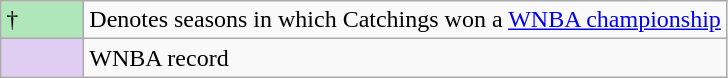<table class="wikitable">
<tr>
<td style="background:#afe6ba; width:3em;">†</td>
<td>Denotes seasons in which Catchings won a <a href='#'>WNBA championship</a></td>
</tr>
<tr>
<td style="background:#E0CEF2; width:1em"></td>
<td>WNBA record</td>
</tr>
</table>
